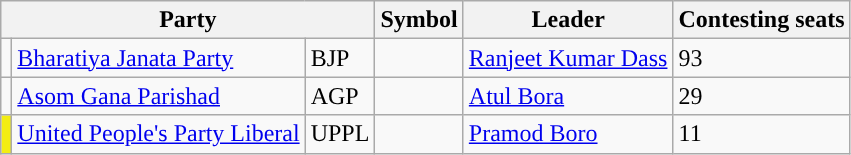<table class="wikitable">
<tr>
<th colspan="3">Party</th>
<th>Symbol</th>
<th>Leader</th>
<th>Contesting seats</th>
</tr>
<tr>
<td ! style="text-align:center; background:"></td>
<td><a href='#'>Bharatiya Janata Party</a></td>
<td>BJP</td>
<td></td>
<td><a href='#'>Ranjeet Kumar Dass</a></td>
<td>93</td>
</tr>
<tr>
<td ! style="text-align:center; background:"></td>
<td><a href='#'>Asom Gana Parishad</a></td>
<td>AGP</td>
<td></td>
<td><a href='#'>Atul Bora</a></td>
<td>29</td>
</tr>
<tr>
<td ! style="text-align:center; background:#F3ED13;color:black"></td>
<td><a href='#'>United People's Party Liberal</a></td>
<td>UPPL</td>
<td></td>
<td><a href='#'>Pramod Boro</a></td>
<td>11</td>
</tr>
</table>
